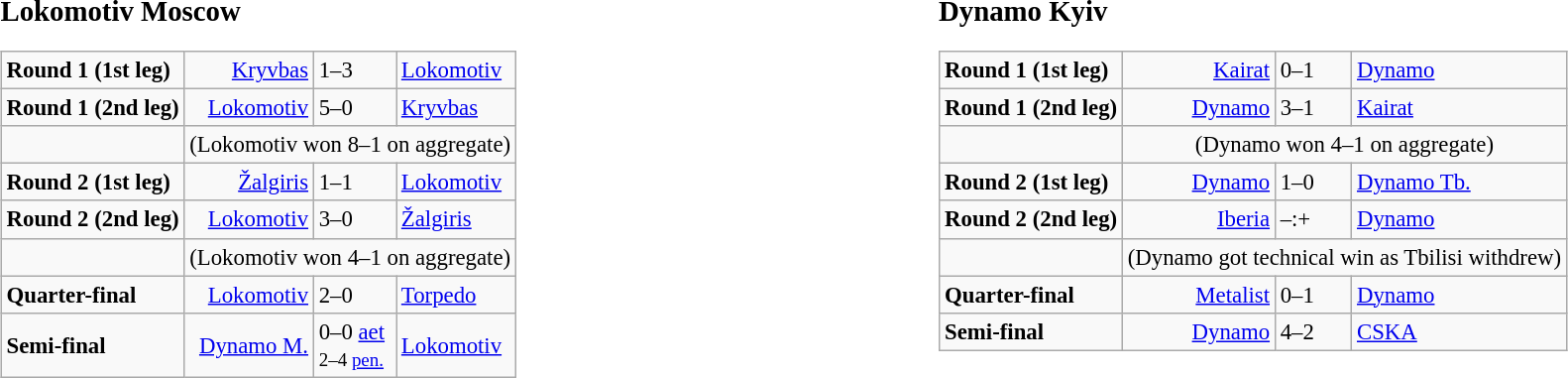<table width=100%>
<tr>
<td width=50% valign=top><br><big><strong>Lokomotiv Moscow</strong></big><table class="wikitable" style="font-size: 95%;">
<tr>
<td><strong>Round 1 (1st leg)</strong></td>
<td align=right><a href='#'>Kryvbas</a></td>
<td>1–3</td>
<td><a href='#'>Lokomotiv</a></td>
</tr>
<tr>
<td><strong>Round 1 (2nd leg)</strong></td>
<td align=right><a href='#'>Lokomotiv</a></td>
<td>5–0</td>
<td><a href='#'>Kryvbas</a></td>
</tr>
<tr>
<td> </td>
<td colspan=4 align=center>(Lokomotiv won 8–1 on aggregate)</td>
</tr>
<tr>
<td><strong>Round 2 (1st leg)</strong></td>
<td align=right><a href='#'>Žalgiris</a></td>
<td>1–1</td>
<td><a href='#'>Lokomotiv</a></td>
</tr>
<tr>
<td><strong>Round 2 (2nd leg)</strong></td>
<td align=right><a href='#'>Lokomotiv</a></td>
<td>3–0</td>
<td><a href='#'>Žalgiris</a></td>
</tr>
<tr>
<td> </td>
<td colspan=4 align=center>(Lokomotiv won 4–1 on aggregate)</td>
</tr>
<tr>
<td><strong>Quarter-final</strong></td>
<td align=right><a href='#'>Lokomotiv</a></td>
<td>2–0</td>
<td><a href='#'>Torpedo</a></td>
</tr>
<tr>
<td><strong>Semi-final</strong></td>
<td align=right><a href='#'>Dynamo M.</a></td>
<td>0–0 <a href='#'>aet</a> <br> <small>2–4 <a href='#'>pen.</a></small></td>
<td><a href='#'>Lokomotiv</a></td>
</tr>
</table>
</td>
<td width=50% valign=top><br><big><strong>Dynamo Kyiv</strong></big><table class="wikitable" style="font-size: 95%;">
<tr>
<td><strong>Round 1 (1st leg)</strong></td>
<td align=right><a href='#'>Kairat</a></td>
<td>0–1</td>
<td><a href='#'>Dynamo</a></td>
</tr>
<tr>
<td><strong>Round 1 (2nd leg)</strong></td>
<td align=right><a href='#'>Dynamo</a></td>
<td>3–1</td>
<td><a href='#'>Kairat</a></td>
</tr>
<tr>
<td> </td>
<td colspan=4 align=center>(Dynamo won 4–1 on aggregate)</td>
</tr>
<tr>
<td><strong>Round 2 (1st leg)</strong></td>
<td align=right><a href='#'>Dynamo</a></td>
<td>1–0</td>
<td><a href='#'>Dynamo Tb.</a></td>
</tr>
<tr>
<td><strong>Round 2 (2nd leg)</strong></td>
<td align=right><a href='#'>Iberia</a></td>
<td>–:+</td>
<td><a href='#'>Dynamo</a></td>
</tr>
<tr>
<td> </td>
<td colspan=4 align=center>(Dynamo got technical win as Tbilisi withdrew)</td>
</tr>
<tr>
<td><strong>Quarter-final</strong></td>
<td align=right><a href='#'>Metalist</a></td>
<td>0–1</td>
<td><a href='#'>Dynamo</a></td>
</tr>
<tr>
<td><strong>Semi-final</strong></td>
<td align=right><a href='#'>Dynamo</a></td>
<td>4–2</td>
<td><a href='#'>CSKA</a></td>
</tr>
</table>
</td>
</tr>
</table>
